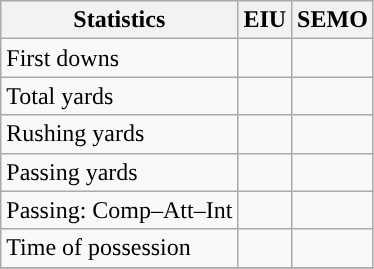<table class="wikitable" style="float: left;">
<tr>
<th>Statistics</th>
<th>EIU</th>
<th>SEMO</th>
</tr>
<tr>
<td>First downs</td>
<td></td>
<td></td>
</tr>
<tr>
<td>Total yards</td>
<td></td>
<td></td>
</tr>
<tr>
<td>Rushing yards</td>
<td></td>
<td></td>
</tr>
<tr>
<td>Passing yards</td>
<td></td>
<td></td>
</tr>
<tr>
<td>Passing: Comp–Att–Int</td>
<td></td>
<td></td>
</tr>
<tr>
<td>Time of possession</td>
<td></td>
<td></td>
</tr>
<tr>
</tr>
</table>
